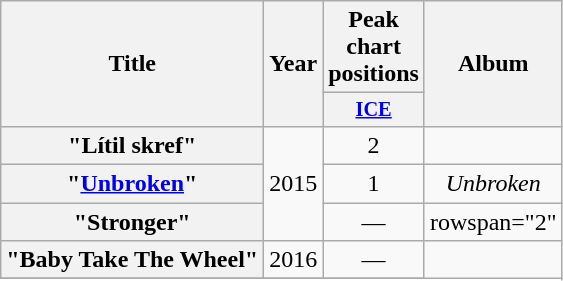<table class="wikitable plainrowheaders" style="text-align:center;">
<tr>
<th scope="col" rowspan="2">Title</th>
<th scope="col" rowspan="2">Year</th>
<th scope="col" colspan="1">Peak chart positions</th>
<th scope="col" rowspan="2">Album</th>
</tr>
<tr>
<th scope="col" style="width:3em;font-size:85%;"><a href='#'>ICE</a><br></th>
</tr>
<tr>
<th scope="row">"Lítil skref"</th>
<td rowspan="3">2015</td>
<td>2</td>
<td></td>
</tr>
<tr>
<th scope="row">"<a href='#'>Unbroken</a>"</th>
<td>1</td>
<td><em>Unbroken</em></td>
</tr>
<tr>
<th scope="row">"Stronger"</th>
<td>—</td>
<td>rowspan="2" </td>
</tr>
<tr>
<th scope="row">"Baby Take The Wheel"</th>
<td rowspan="1">2016</td>
<td>—</td>
</tr>
<tr>
</tr>
</table>
